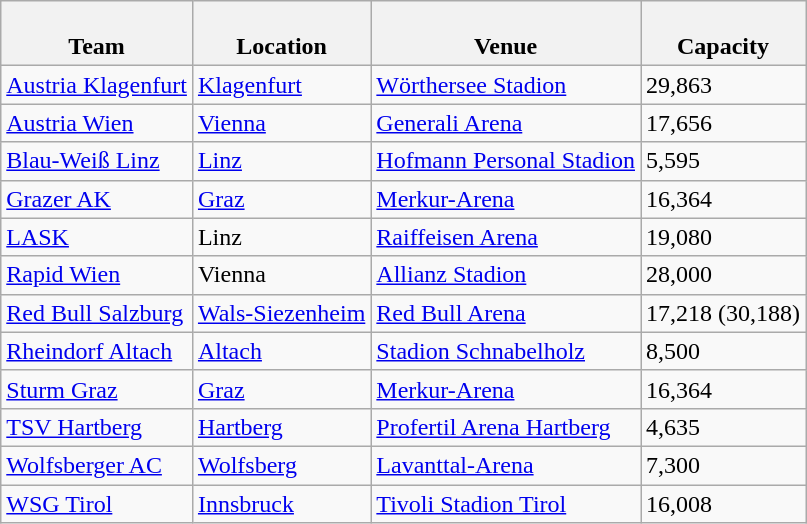<table class="wikitable sortable">
<tr>
<th><br>Team</th>
<th><br>Location</th>
<th><br>Venue</th>
<th><br>Capacity</th>
</tr>
<tr>
<td><a href='#'>Austria Klagenfurt</a></td>
<td><a href='#'>Klagenfurt</a></td>
<td><a href='#'>Wörthersee Stadion</a></td>
<td>29,863</td>
</tr>
<tr>
<td><a href='#'>Austria Wien</a></td>
<td><a href='#'>Vienna</a></td>
<td><a href='#'>Generali Arena</a></td>
<td>17,656</td>
</tr>
<tr>
<td><a href='#'>Blau-Weiß Linz</a></td>
<td><a href='#'>Linz</a></td>
<td><a href='#'>Hofmann Personal Stadion</a></td>
<td>5,595</td>
</tr>
<tr>
<td><a href='#'>Grazer AK</a></td>
<td><a href='#'>Graz</a></td>
<td><a href='#'>Merkur-Arena</a></td>
<td>16,364</td>
</tr>
<tr>
<td><a href='#'>LASK</a></td>
<td>Linz</td>
<td><a href='#'>Raiffeisen Arena</a></td>
<td>19,080</td>
</tr>
<tr>
<td><a href='#'>Rapid Wien</a></td>
<td>Vienna</td>
<td><a href='#'>Allianz Stadion</a></td>
<td>28,000</td>
</tr>
<tr>
<td><a href='#'>Red Bull Salzburg</a></td>
<td><a href='#'>Wals-Siezenheim</a></td>
<td><a href='#'>Red Bull Arena</a></td>
<td>17,218 (30,188)</td>
</tr>
<tr>
<td><a href='#'>Rheindorf Altach</a></td>
<td><a href='#'>Altach</a></td>
<td><a href='#'>Stadion Schnabelholz</a></td>
<td>8,500</td>
</tr>
<tr>
<td><a href='#'>Sturm Graz</a></td>
<td><a href='#'>Graz</a></td>
<td><a href='#'>Merkur-Arena</a></td>
<td>16,364</td>
</tr>
<tr>
<td><a href='#'>TSV Hartberg</a></td>
<td><a href='#'>Hartberg</a></td>
<td><a href='#'>Profertil Arena Hartberg</a></td>
<td>4,635</td>
</tr>
<tr>
<td><a href='#'>Wolfsberger AC</a></td>
<td><a href='#'>Wolfsberg</a></td>
<td><a href='#'>Lavanttal-Arena</a></td>
<td>7,300</td>
</tr>
<tr>
<td><a href='#'>WSG Tirol</a></td>
<td><a href='#'>Innsbruck</a></td>
<td><a href='#'>Tivoli Stadion Tirol</a></td>
<td>16,008</td>
</tr>
</table>
